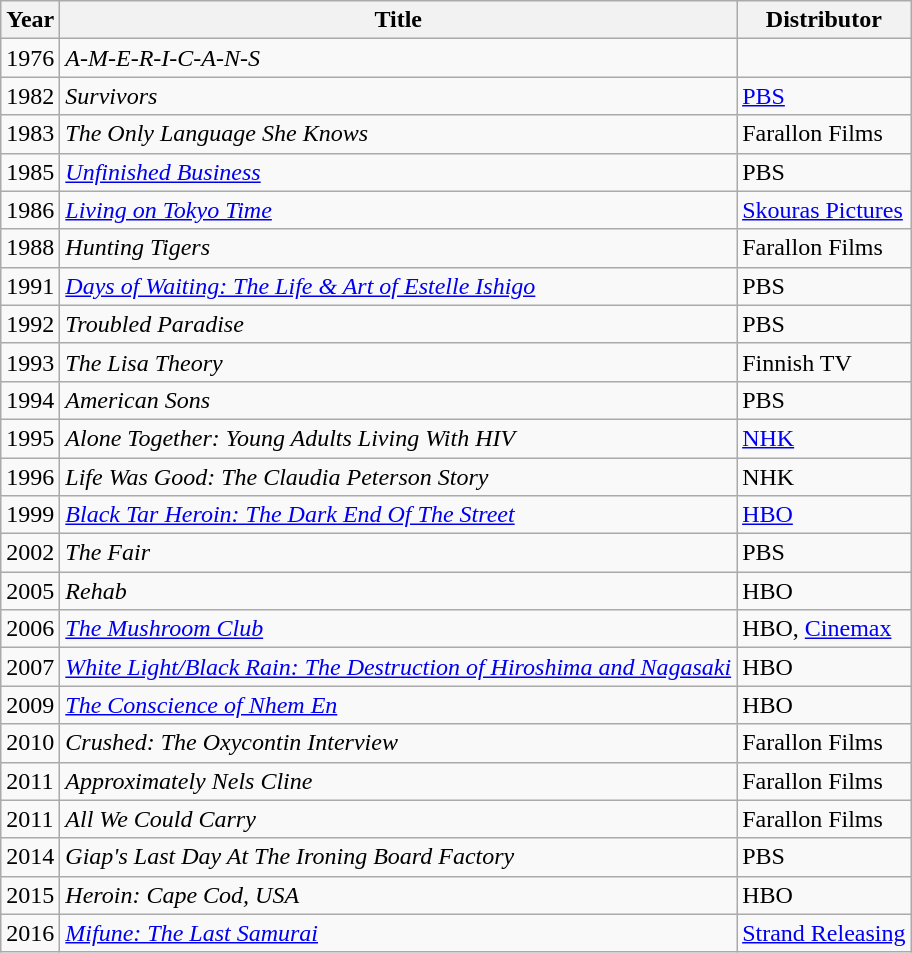<table class="wikitable">
<tr>
<th>Year</th>
<th>Title</th>
<th>Distributor</th>
</tr>
<tr>
<td>1976</td>
<td><em>A-M-E-R-I-C-A-N-S</em></td>
<td></td>
</tr>
<tr>
<td>1982</td>
<td><em>Survivors</em></td>
<td><a href='#'>PBS</a></td>
</tr>
<tr>
<td>1983</td>
<td><em>The Only Language She Knows</em></td>
<td>Farallon Films</td>
</tr>
<tr>
<td>1985</td>
<td><em><a href='#'>Unfinished Business</a></em></td>
<td>PBS</td>
</tr>
<tr>
<td>1986</td>
<td><em><a href='#'>Living on Tokyo Time</a></em></td>
<td><a href='#'>Skouras Pictures</a></td>
</tr>
<tr>
<td>1988</td>
<td><em>Hunting Tigers</em></td>
<td>Farallon Films</td>
</tr>
<tr>
<td>1991</td>
<td><em><a href='#'>Days of Waiting: The Life & Art of Estelle Ishigo</a></em></td>
<td>PBS</td>
</tr>
<tr>
<td>1992</td>
<td><em>Troubled Paradise</em></td>
<td>PBS</td>
</tr>
<tr>
<td>1993</td>
<td><em>The Lisa Theory</em></td>
<td>Finnish TV</td>
</tr>
<tr>
<td>1994</td>
<td><em>American Sons</em></td>
<td>PBS</td>
</tr>
<tr>
<td>1995</td>
<td><em>Alone Together: Young Adults Living With HIV</em></td>
<td><a href='#'>NHK</a></td>
</tr>
<tr>
<td>1996</td>
<td><em>Life Was Good: The Claudia Peterson Story</em></td>
<td>NHK</td>
</tr>
<tr>
<td>1999</td>
<td><a href='#'><em>Black Tar Heroin: The Dark End Of The Street</em></a></td>
<td><a href='#'>HBO</a></td>
</tr>
<tr>
<td>2002</td>
<td><em>The Fair</em></td>
<td>PBS</td>
</tr>
<tr>
<td>2005</td>
<td><em>Rehab</em></td>
<td>HBO</td>
</tr>
<tr>
<td>2006</td>
<td><em><a href='#'>The Mushroom Club</a></em></td>
<td>HBO, <a href='#'>Cinemax</a></td>
</tr>
<tr>
<td>2007</td>
<td><em><a href='#'>White Light/Black Rain: The Destruction of Hiroshima and Nagasaki</a></em></td>
<td>HBO</td>
</tr>
<tr>
<td>2009</td>
<td><em><a href='#'>The Conscience of Nhem En</a></em></td>
<td>HBO</td>
</tr>
<tr>
<td>2010</td>
<td><em>Crushed: The Oxycontin Interview</em></td>
<td>Farallon Films</td>
</tr>
<tr>
<td>2011</td>
<td><em> Approximately Nels Cline</em></td>
<td>Farallon Films</td>
</tr>
<tr>
<td>2011</td>
<td><em>All We Could Carry</em></td>
<td>Farallon Films</td>
</tr>
<tr>
<td>2014</td>
<td><em>Giap's Last Day At The Ironing Board Factory</em></td>
<td>PBS</td>
</tr>
<tr>
<td>2015</td>
<td><em>Heroin: Cape Cod, USA</em></td>
<td>HBO</td>
</tr>
<tr>
<td>2016</td>
<td><em><a href='#'>Mifune: The Last Samurai</a></em></td>
<td><a href='#'>Strand Releasing</a></td>
</tr>
</table>
